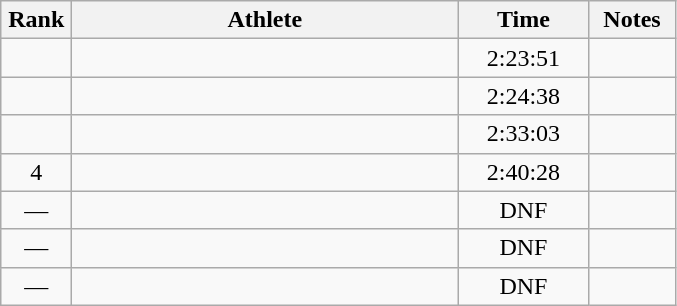<table class="wikitable sortable" style="text-align:center">
<tr>
<th width=40>Rank</th>
<th width=250>Athlete</th>
<th width=80>Time</th>
<th width=50>Notes</th>
</tr>
<tr>
<td></td>
<td align=left></td>
<td>2:23:51</td>
<td></td>
</tr>
<tr>
<td></td>
<td align=left></td>
<td>2:24:38</td>
<td></td>
</tr>
<tr>
<td></td>
<td align=left></td>
<td>2:33:03</td>
<td></td>
</tr>
<tr>
<td>4</td>
<td align=left></td>
<td>2:40:28</td>
<td></td>
</tr>
<tr>
<td>—</td>
<td align=left></td>
<td>DNF</td>
<td></td>
</tr>
<tr>
<td>—</td>
<td align=left></td>
<td>DNF</td>
<td></td>
</tr>
<tr>
<td>—</td>
<td align=left></td>
<td>DNF</td>
<td></td>
</tr>
</table>
